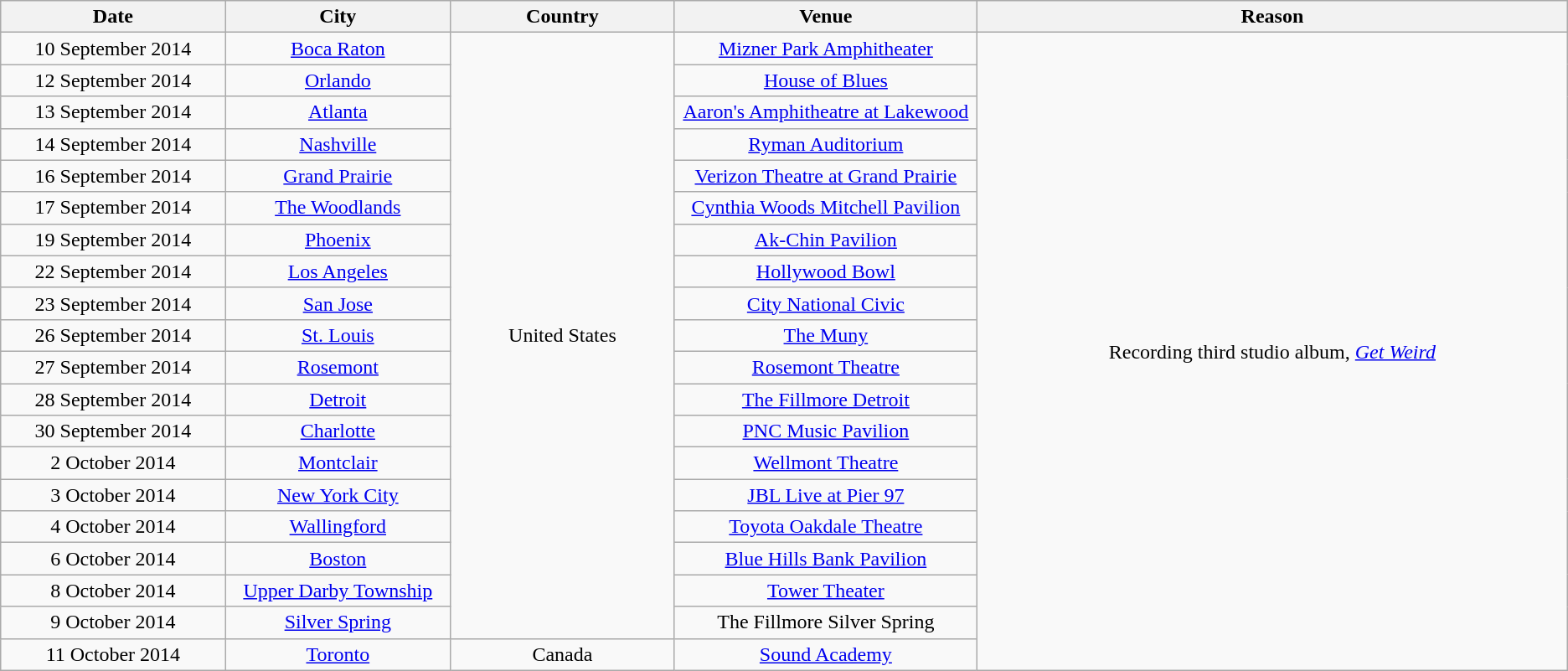<table class="wikitable" style="text-align:center;">
<tr>
<th scope="col" style="width:11em;">Date</th>
<th scope="col" style="width:11em;">City</th>
<th scope="col" style="width:11em;">Country</th>
<th scope="col" style="width:15em;">Venue</th>
<th scope="col" style="width:30em;">Reason</th>
</tr>
<tr>
<td>10 September 2014</td>
<td><a href='#'>Boca Raton</a></td>
<td rowspan="19">United States</td>
<td><a href='#'>Mizner Park Amphitheater</a></td>
<td rowspan="21">Recording third studio album, <em><a href='#'>Get Weird</a></em></td>
</tr>
<tr>
<td>12 September 2014</td>
<td><a href='#'>Orlando</a></td>
<td><a href='#'>House of Blues</a></td>
</tr>
<tr>
<td>13 September 2014</td>
<td><a href='#'>Atlanta</a></td>
<td><a href='#'>Aaron's Amphitheatre at Lakewood</a></td>
</tr>
<tr>
<td>14 September 2014</td>
<td><a href='#'>Nashville</a></td>
<td><a href='#'>Ryman Auditorium</a></td>
</tr>
<tr>
<td>16 September 2014</td>
<td><a href='#'>Grand Prairie</a></td>
<td><a href='#'>Verizon Theatre at Grand Prairie</a></td>
</tr>
<tr>
<td>17 September 2014</td>
<td><a href='#'>The Woodlands</a></td>
<td><a href='#'>Cynthia Woods Mitchell Pavilion</a></td>
</tr>
<tr>
<td>19 September 2014</td>
<td><a href='#'>Phoenix</a></td>
<td><a href='#'>Ak-Chin Pavilion</a></td>
</tr>
<tr>
<td>22 September 2014</td>
<td><a href='#'>Los Angeles</a></td>
<td><a href='#'>Hollywood Bowl</a></td>
</tr>
<tr>
<td>23 September 2014</td>
<td><a href='#'>San Jose</a></td>
<td><a href='#'>City National Civic</a></td>
</tr>
<tr>
<td>26 September 2014</td>
<td><a href='#'>St. Louis</a></td>
<td><a href='#'>The Muny</a></td>
</tr>
<tr>
<td>27 September 2014</td>
<td><a href='#'>Rosemont</a></td>
<td><a href='#'>Rosemont Theatre</a></td>
</tr>
<tr>
<td>28 September 2014</td>
<td><a href='#'>Detroit</a></td>
<td><a href='#'>The Fillmore Detroit</a></td>
</tr>
<tr>
<td>30 September 2014</td>
<td><a href='#'>Charlotte</a></td>
<td><a href='#'>PNC Music Pavilion</a></td>
</tr>
<tr>
<td>2 October 2014</td>
<td><a href='#'>Montclair</a></td>
<td><a href='#'>Wellmont Theatre</a></td>
</tr>
<tr>
<td>3 October 2014</td>
<td><a href='#'>New York City</a></td>
<td><a href='#'>JBL Live at Pier 97</a></td>
</tr>
<tr>
<td>4 October 2014</td>
<td><a href='#'>Wallingford</a></td>
<td><a href='#'>Toyota Oakdale Theatre</a></td>
</tr>
<tr>
<td>6 October 2014</td>
<td><a href='#'>Boston</a></td>
<td><a href='#'>Blue Hills Bank Pavilion</a></td>
</tr>
<tr>
<td>8 October 2014</td>
<td><a href='#'>Upper Darby Township</a></td>
<td><a href='#'>Tower Theater</a></td>
</tr>
<tr>
<td>9 October 2014</td>
<td><a href='#'>Silver Spring</a></td>
<td>The Fillmore Silver Spring</td>
</tr>
<tr>
<td>11 October 2014</td>
<td><a href='#'>Toronto</a></td>
<td>Canada</td>
<td><a href='#'>Sound Academy</a></td>
</tr>
</table>
